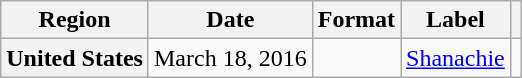<table class="wikitable plainrowheaders">
<tr>
<th scope="col">Region</th>
<th scope="col">Date</th>
<th scope="col">Format</th>
<th scope="col">Label</th>
<th scope="col"></th>
</tr>
<tr>
<th scope="row">United States</th>
<td rowspan="1">March 18, 2016</td>
<td rowspan="1"></td>
<td rowspan="1"><a href='#'>Shanachie</a></td>
<td align="center"></td>
</tr>
</table>
